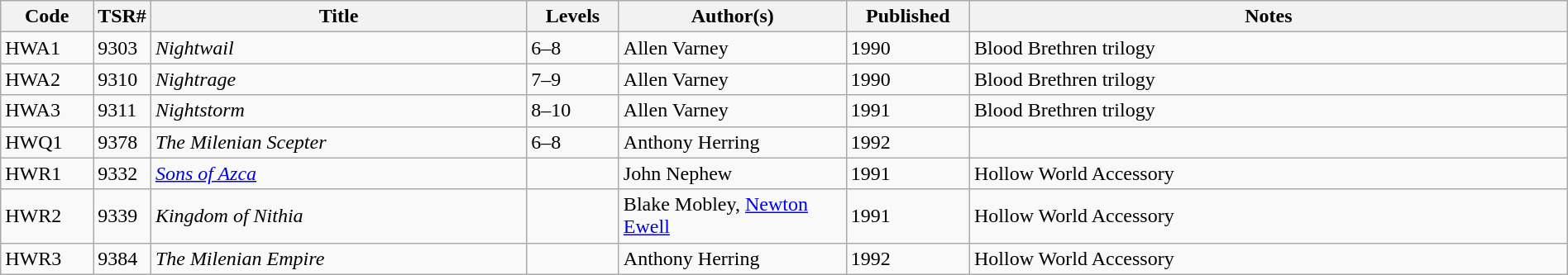<table class="wikitable" style="width: 100%">
<tr>
<th scope="col" style="width: 6%;">Code</th>
<th>TSR#</th>
<th scope="col" style="width: 25%;">Title</th>
<th scope="col" style="width: 6%;">Levels</th>
<th scope="col" style="width: 15%;">Author(s)</th>
<th scope="col" style="width: 8%;">Published</th>
<th scope="col" style="width: 40%;">Notes</th>
</tr>
<tr>
<td>HWA1</td>
<td>9303</td>
<td><em>Nightwail</em></td>
<td>6–8</td>
<td>Allen Varney</td>
<td>1990</td>
<td>Blood Brethren trilogy</td>
</tr>
<tr>
<td>HWA2</td>
<td>9310</td>
<td><em>Nightrage</em></td>
<td>7–9</td>
<td>Allen Varney</td>
<td>1990</td>
<td>Blood Brethren trilogy</td>
</tr>
<tr>
<td>HWA3</td>
<td>9311</td>
<td><em>Nightstorm</em></td>
<td>8–10</td>
<td>Allen Varney</td>
<td>1991</td>
<td>Blood Brethren trilogy</td>
</tr>
<tr>
<td>HWQ1</td>
<td>9378</td>
<td><em>The Milenian Scepter</em></td>
<td>6–8</td>
<td>Anthony Herring</td>
<td>1992</td>
<td> </td>
</tr>
<tr>
<td>HWR1</td>
<td>9332</td>
<td><em><a href='#'>Sons of Azca</a></em></td>
<td></td>
<td>John Nephew</td>
<td>1991</td>
<td>Hollow World Accessory</td>
</tr>
<tr>
<td>HWR2</td>
<td>9339</td>
<td><em>Kingdom of Nithia</em></td>
<td></td>
<td>Blake Mobley, <a href='#'>Newton Ewell</a></td>
<td>1991</td>
<td>Hollow World Accessory</td>
</tr>
<tr>
<td>HWR3</td>
<td>9384</td>
<td><em>The Milenian Empire</em></td>
<td></td>
<td>Anthony Herring</td>
<td>1992</td>
<td>Hollow World Accessory</td>
</tr>
</table>
